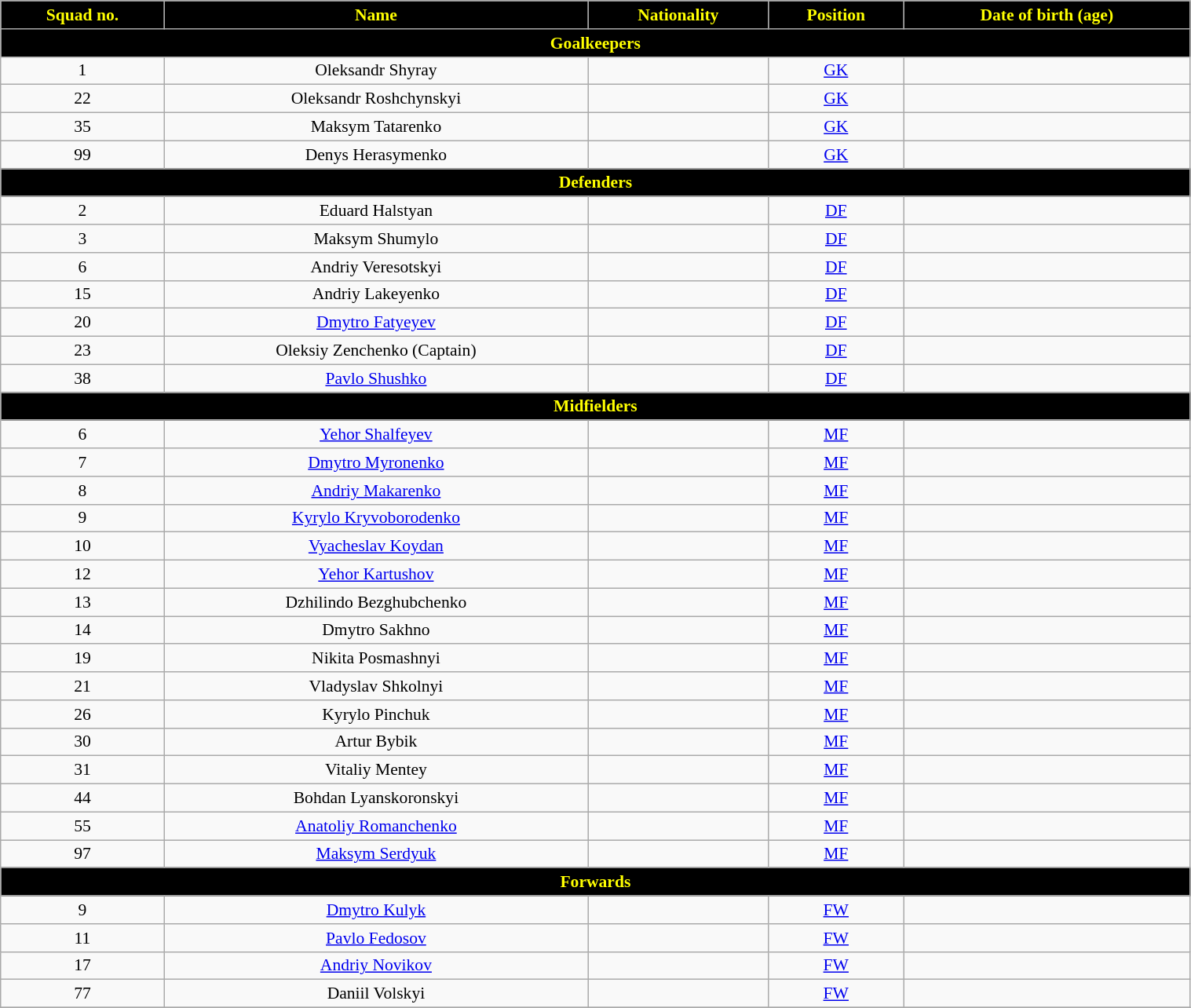<table class="wikitable" style="text-align:center; font-size:90%; width:80%">
<tr>
<th style="background:#000000; color:yellow; text-align:center">Squad no.</th>
<th style="background:black; color:yellow; text-align:center">Name</th>
<th style="background:black; color:yellow; text-align:center">Nationality</th>
<th style="background:black; color:yellow; text-align:center">Position</th>
<th style="background:black; color:yellow; text-align:center">Date of birth (age)</th>
</tr>
<tr>
<th colspan="6" style="background:black; color:yellow; text-align:center">Goalkeepers</th>
</tr>
<tr>
<td>1</td>
<td>Oleksandr Shyray</td>
<td></td>
<td><a href='#'>GK</a></td>
<td></td>
</tr>
<tr>
<td>22</td>
<td>Oleksandr Roshchynskyi</td>
<td></td>
<td><a href='#'>GK</a></td>
<td></td>
</tr>
<tr>
<td>35</td>
<td>Maksym Tatarenko</td>
<td></td>
<td><a href='#'>GK</a></td>
<td></td>
</tr>
<tr>
<td>99</td>
<td>Denys Herasymenko</td>
<td></td>
<td><a href='#'>GK</a></td>
<td></td>
</tr>
<tr>
<th colspan="6" style="background:black; color:yellow; text-align:center">Defenders</th>
</tr>
<tr>
<td>2</td>
<td>Eduard Halstyan</td>
<td> </td>
<td><a href='#'>DF</a></td>
<td></td>
</tr>
<tr>
<td>3</td>
<td>Maksym Shumylo</td>
<td></td>
<td><a href='#'>DF</a></td>
<td></td>
</tr>
<tr>
<td>6</td>
<td>Andriy Veresotskyi</td>
<td></td>
<td><a href='#'>DF</a></td>
<td></td>
</tr>
<tr>
<td>15</td>
<td>Andriy Lakeyenko</td>
<td></td>
<td><a href='#'>DF</a></td>
<td></td>
</tr>
<tr>
<td>20</td>
<td><a href='#'>Dmytro Fatyeyev</a></td>
<td></td>
<td><a href='#'>DF</a></td>
<td></td>
</tr>
<tr>
<td>23</td>
<td>Oleksiy Zenchenko (Captain)</td>
<td></td>
<td><a href='#'>DF</a></td>
<td></td>
</tr>
<tr>
<td>38</td>
<td><a href='#'>Pavlo Shushko</a></td>
<td></td>
<td><a href='#'>DF</a></td>
<td></td>
</tr>
<tr>
<th colspan="6" style="background:black; color:yellow; text-align:center">Midfielders</th>
</tr>
<tr>
<td>6</td>
<td><a href='#'>Yehor Shalfeyev</a></td>
<td></td>
<td><a href='#'>MF</a></td>
<td></td>
</tr>
<tr>
<td>7</td>
<td><a href='#'>Dmytro Myronenko</a></td>
<td></td>
<td><a href='#'>MF</a></td>
<td></td>
</tr>
<tr>
<td>8</td>
<td><a href='#'>Andriy Makarenko</a></td>
<td></td>
<td><a href='#'>MF</a></td>
<td></td>
</tr>
<tr>
<td>9</td>
<td><a href='#'>Kyrylo Kryvoborodenko</a></td>
<td></td>
<td><a href='#'>MF</a></td>
<td></td>
</tr>
<tr>
<td>10</td>
<td><a href='#'>Vyacheslav Koydan</a></td>
<td></td>
<td><a href='#'>MF</a></td>
<td></td>
</tr>
<tr>
<td>12</td>
<td><a href='#'>Yehor Kartushov</a></td>
<td></td>
<td><a href='#'>MF</a></td>
<td></td>
</tr>
<tr>
<td>13</td>
<td>Dzhilindo Bezghubchenko</td>
<td></td>
<td><a href='#'>MF</a></td>
<td></td>
</tr>
<tr>
<td>14</td>
<td>Dmytro Sakhno</td>
<td></td>
<td><a href='#'>MF</a></td>
<td></td>
</tr>
<tr>
<td>19</td>
<td>Nikita Posmashnyi</td>
<td></td>
<td><a href='#'>MF</a></td>
<td></td>
</tr>
<tr>
<td>21</td>
<td>Vladyslav Shkolnyi</td>
<td></td>
<td><a href='#'>MF</a></td>
<td></td>
</tr>
<tr>
<td>26</td>
<td>Kyrylo Pinchuk</td>
<td></td>
<td><a href='#'>MF</a></td>
<td></td>
</tr>
<tr>
<td>30</td>
<td>Artur Bybik</td>
<td></td>
<td><a href='#'>MF</a></td>
<td></td>
</tr>
<tr>
<td>31</td>
<td>Vitaliy Mentey</td>
<td></td>
<td><a href='#'>MF</a></td>
<td></td>
</tr>
<tr>
<td>44</td>
<td>Bohdan Lyanskoronskyi</td>
<td></td>
<td><a href='#'>MF</a></td>
<td></td>
</tr>
<tr>
<td>55</td>
<td><a href='#'>Anatoliy Romanchenko</a></td>
<td></td>
<td><a href='#'>MF</a></td>
<td></td>
</tr>
<tr>
<td>97</td>
<td><a href='#'>Maksym Serdyuk</a></td>
<td></td>
<td><a href='#'>MF</a></td>
<td></td>
</tr>
<tr>
<th colspan="6" style="background:black; color:yellow; text-align:center">Forwards</th>
</tr>
<tr>
<td>9</td>
<td><a href='#'>Dmytro Kulyk</a></td>
<td></td>
<td><a href='#'>FW</a></td>
<td></td>
</tr>
<tr>
<td>11</td>
<td><a href='#'>Pavlo Fedosov</a></td>
<td></td>
<td><a href='#'>FW</a></td>
<td></td>
</tr>
<tr>
<td>17</td>
<td><a href='#'>Andriy Novikov</a></td>
<td></td>
<td><a href='#'>FW</a></td>
<td></td>
</tr>
<tr>
<td>77</td>
<td>Daniil Volskyi</td>
<td></td>
<td><a href='#'>FW</a></td>
<td></td>
</tr>
<tr>
</tr>
</table>
